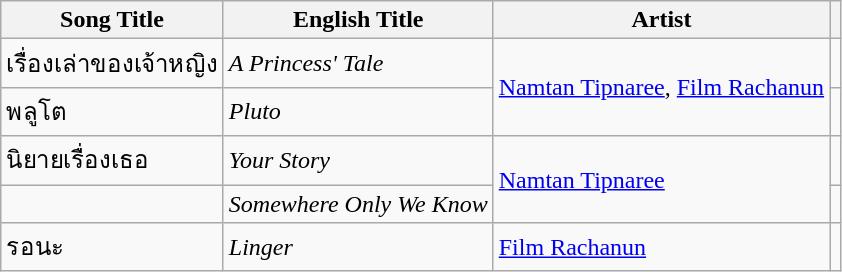<table class="wikitable">
<tr>
<th>Song Title</th>
<th>English Title</th>
<th>Artist</th>
<th></th>
</tr>
<tr>
<td>เรื่องเล่าของเจ้าหญิง</td>
<td><em>A Princess' Tale</em></td>
<td rowspan="2"><a href='#'>Namtan Tipnaree</a>, <a href='#'>Film Rachanun</a></td>
<td style="text-align: center;"></td>
</tr>
<tr>
<td>พลูโต</td>
<td><em>Pluto</em></td>
<td style="text-align: center;"></td>
</tr>
<tr>
<td>นิยายเรื่องเธอ</td>
<td><em>Your Story</em></td>
<td rowspan="2"><a href='#'>Namtan Tipnaree</a></td>
<td style="text-align: center;"></td>
</tr>
<tr>
<td></td>
<td><em>Somewhere Only We Know</em></td>
<td style="text-align: center;"></td>
</tr>
<tr>
<td>รอนะ</td>
<td><em>Linger</em></td>
<td><a href='#'>Film Rachanun</a></td>
<td style="text-align: center;"></td>
</tr>
</table>
